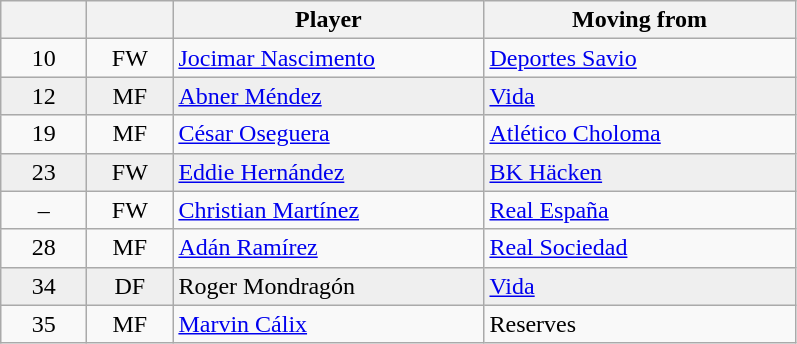<table class="wikitable">
<tr>
<th style="width:50px;"></th>
<th style="width:50px;"></th>
<th style="width:200px;">Player</th>
<th style="width:200px;">Moving from</th>
</tr>
<tr>
<td style="text-align:center;">10</td>
<td style="text-align:center;">FW</td>
<td> <a href='#'>Jocimar Nascimento</a></td>
<td> <a href='#'>Deportes Savio</a></td>
</tr>
<tr style="background:#efefef;">
<td style="text-align:center;">12</td>
<td style="text-align:center;">MF</td>
<td> <a href='#'>Abner Méndez</a></td>
<td> <a href='#'>Vida</a></td>
</tr>
<tr>
<td style="text-align:center;">19</td>
<td style="text-align:center;">MF</td>
<td> <a href='#'>César Oseguera</a></td>
<td> <a href='#'>Atlético Choloma</a></td>
</tr>
<tr style="background:#efefef;">
<td style="text-align:center;">23</td>
<td style="text-align:center;">FW</td>
<td> <a href='#'>Eddie Hernández</a></td>
<td> <a href='#'>BK Häcken</a></td>
</tr>
<tr>
<td style="text-align:center;">–</td>
<td style="text-align:center;">FW</td>
<td> <a href='#'>Christian Martínez</a></td>
<td> <a href='#'>Real España</a></td>
</tr>
<tr>
<td style="text-align:center;">28</td>
<td style="text-align:center;">MF</td>
<td> <a href='#'>Adán Ramírez</a></td>
<td> <a href='#'>Real Sociedad</a></td>
</tr>
<tr style="background:#efefef;">
<td style="text-align:center;">34</td>
<td style="text-align:center;">DF</td>
<td> Roger Mondragón</td>
<td> <a href='#'>Vida</a></td>
</tr>
<tr>
<td style="text-align:center;">35</td>
<td style="text-align:center;">MF</td>
<td> <a href='#'>Marvin Cálix</a></td>
<td>Reserves</td>
</tr>
</table>
